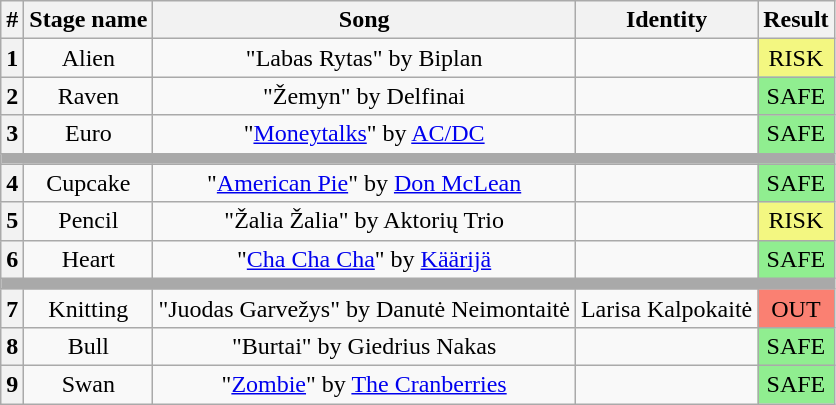<table class="wikitable plainrowheaders" style="text-align: center;">
<tr>
<th>#</th>
<th>Stage name</th>
<th>Song</th>
<th>Identity</th>
<th>Result</th>
</tr>
<tr>
<th>1</th>
<td>Alien</td>
<td>"Labas Rytas" by Biplan</td>
<td></td>
<td bgcolor="#F3F781">RISK</td>
</tr>
<tr>
<th>2</th>
<td>Raven</td>
<td>"Žemyn" by Delfinai</td>
<td></td>
<td bgcolor="lightgreen">SAFE</td>
</tr>
<tr>
<th>3</th>
<td>Euro</td>
<td>"<a href='#'>Moneytalks</a>" by <a href='#'>AC/DC</a></td>
<td></td>
<td bgcolor="lightgreen">SAFE</td>
</tr>
<tr>
<td colspan="5" style="background:darkgray"></td>
</tr>
<tr>
<th>4</th>
<td>Cupcake</td>
<td>"<a href='#'>American Pie</a>" by <a href='#'>Don McLean</a></td>
<td></td>
<td bgcolor="lightgreen">SAFE</td>
</tr>
<tr>
<th>5</th>
<td>Pencil</td>
<td>"Žalia Žalia" by Aktorių Trio</td>
<td></td>
<td bgcolor="#F3F781">RISK</td>
</tr>
<tr>
<th>6</th>
<td>Heart</td>
<td>"<a href='#'>Cha Cha Cha</a>" by <a href='#'>Käärijä</a></td>
<td></td>
<td bgcolor="lightgreen">SAFE</td>
</tr>
<tr>
<td colspan="5" style="background:darkgray"></td>
</tr>
<tr>
<th>7</th>
<td>Knitting</td>
<td>"Juodas Garvežys" by Danutė Neimontaitė</td>
<td>Larisa Kalpokaitė</td>
<td bgcolor="salmon">OUT</td>
</tr>
<tr>
<th>8</th>
<td>Bull</td>
<td>"Burtai" by Giedrius Nakas</td>
<td></td>
<td bgcolor="lightgreen">SAFE</td>
</tr>
<tr>
<th>9</th>
<td>Swan</td>
<td>"<a href='#'>Zombie</a>" by <a href='#'>The Cranberries</a></td>
<td></td>
<td bgcolor="lightgreen">SAFE</td>
</tr>
</table>
